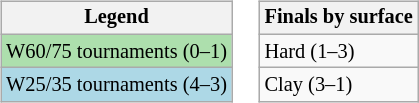<table>
<tr valign=top>
<td><br><table class="wikitable" style=font-size:85%;>
<tr>
<th>Legend</th>
</tr>
<tr style="background:#addfad;">
<td>W60/75 tournaments (0–1)</td>
</tr>
<tr style="background:lightblue;">
<td>W25/35 tournaments (4–3)</td>
</tr>
</table>
</td>
<td><br><table class="wikitable" style=font-size:85%;>
<tr>
<th>Finals by surface</th>
</tr>
<tr>
<td>Hard (1–3)</td>
</tr>
<tr>
<td>Clay (3–1)</td>
</tr>
</table>
</td>
</tr>
</table>
